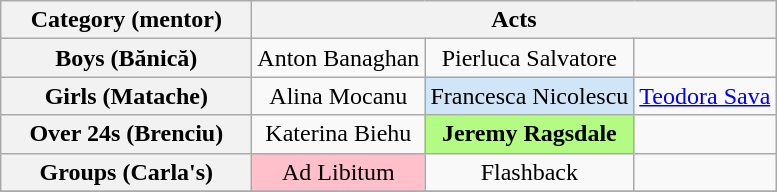<table class="wikitable" style="text-align:center">
<tr>
<th spope="col" style="width:160px;">Category (mentor)</th>
<th scope="col" colspan="3">Acts</th>
</tr>
<tr>
<th scope="row">Boys (Bănică)</th>
<td>Anton Banaghan</td>
<td>Pierluca Salvatore</td>
<td></td>
</tr>
<tr>
<th scope="row">Girls (Matache)</th>
<td>Alina Mocanu</td>
<td bgcolor=#d1e5f8>Francesca Nicolescu</td>
<td><a href='#'>Teodora Sava</a></td>
</tr>
<tr>
<th scope="row">Over 24s (Brenciu)</th>
<td>Katerina Biehu</td>
<td bgcolor=#B4FB84><strong>Jeremy Ragsdale</strong></td>
<td></td>
</tr>
<tr>
<th scope="row">Groups (Carla's)</th>
<td bgcolor=pink>Ad Libitum</td>
<td>Flashback</td>
<td></td>
</tr>
<tr>
</tr>
</table>
